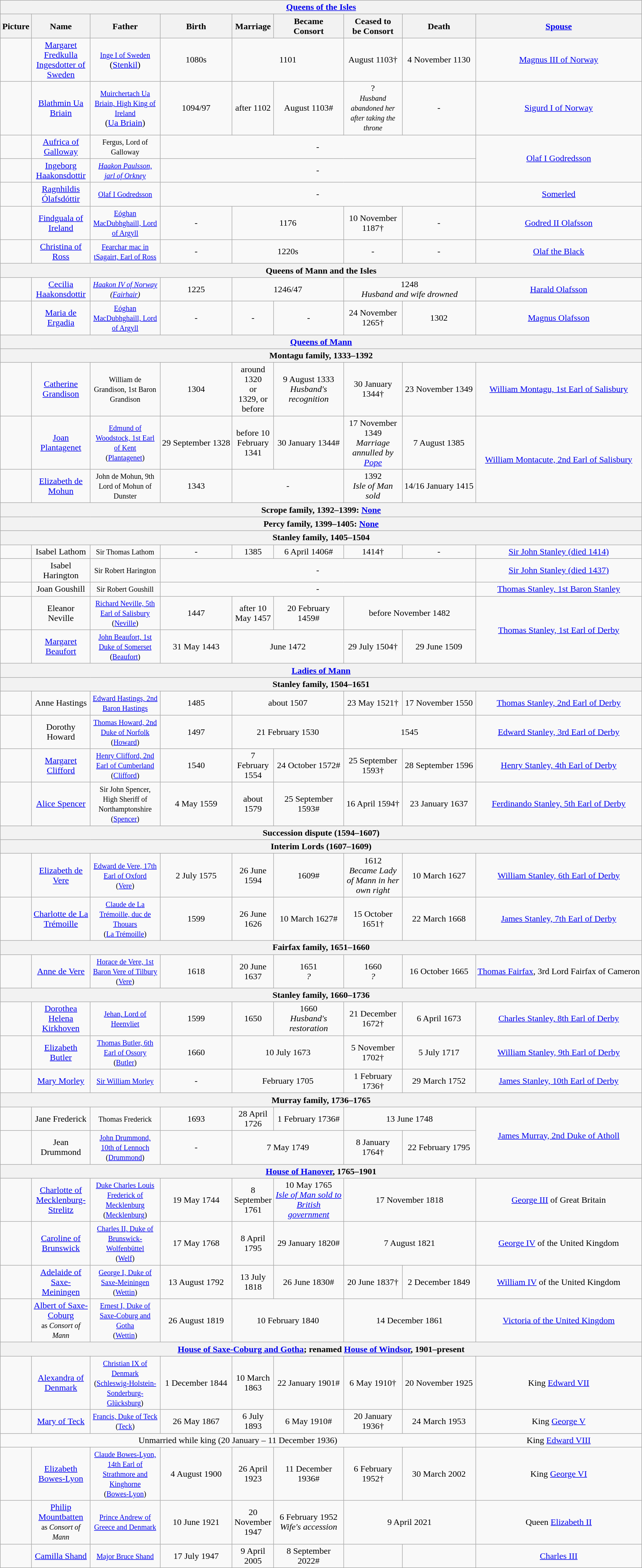<table class="wikitable">
<tr>
<th colspan="9"><a href='#'>Queens of the Isles</a></th>
</tr>
<tr>
<th>Picture</th>
<th width="100pt">Name</th>
<th width="120pt">Father</th>
<th>Birth</th>
<th width="50pt">Marriage</th>
<th width="120pt">Became<br>Consort</th>
<th width="100pt">Ceased to<br>be Consort</th>
<th>Death</th>
<th><a href='#'>Spouse</a></th>
</tr>
<tr>
<td align="center"></td>
<td align="center"><a href='#'>Margaret Fredkulla Ingesdotter of Sweden</a></td>
<td align="center"><small><a href='#'>Inge I of Sweden</a></small><br>(<a href='#'>Stenkil</a>)</td>
<td align="center">1080s</td>
<td align="center" colspan="2">1101</td>
<td align="center">August 1103†</td>
<td align="center">4 November 1130</td>
<td align="center"><a href='#'>Magnus III of Norway</a></td>
</tr>
<tr>
<td align="center"></td>
<td align="center"><a href='#'>Blathmin Ua Briain</a></td>
<td align="center"><small><a href='#'>Muirchertach Ua Briain, High King of Ireland</a></small><br>(<a href='#'>Ua Briain</a>)</td>
<td align="center">1094/97</td>
<td align="center">after 1102</td>
<td align="center">August 1103#</td>
<td align="center">?<br><small><em>Husband abandoned her after taking the throne</em></small></td>
<td align="center">-</td>
<td align="center"><a href='#'>Sigurd I of Norway</a></td>
</tr>
<tr>
<td align="center"></td>
<td align="center"><a href='#'>Aufrica of Galloway</a></td>
<td align="center"><small>Fergus, Lord of Galloway</small></td>
<td align="center" colspan="5">-</td>
<td align="center" rowspan="2"><a href='#'>Olaf I Godredsson</a></td>
</tr>
<tr>
<td align="center"></td>
<td align="center"><a href='#'>Ingeborg Haakonsdottir</a></td>
<td align="center"><em><small><a href='#'>Haakon Paulsson, jarl of Orkney</a></small></em></td>
<td align="center" colspan="5">-</td>
</tr>
<tr>
<td align="center"></td>
<td align="center"><a href='#'>Ragnhildis Ólafsdóttir</a></td>
<td align="center"><small><a href='#'>Olaf I Godredsson</a></small></td>
<td align="center" colspan="5">-</td>
<td align="center"><a href='#'>Somerled</a></td>
</tr>
<tr>
<td align="center"></td>
<td align="center"><a href='#'>Findguala of Ireland</a></td>
<td align="center"><small><a href='#'>Eóghan MacDubhghaill, Lord of Argyll</a></small></td>
<td align="center">-</td>
<td align="center" colspan="2">1176</td>
<td align="center">10 November 1187†</td>
<td align="center">-</td>
<td align="center"><a href='#'>Godred II Olafsson</a></td>
</tr>
<tr>
<td align="center"></td>
<td align="center"><a href='#'>Christina of Ross</a></td>
<td align="center"><small><a href='#'>Fearchar mac in tSagairt, Earl of Ross</a></small></td>
<td align="center">-</td>
<td align="center" colspan="2">1220s</td>
<td align="center">-</td>
<td align="center">-</td>
<td align="center"><a href='#'>Olaf the Black</a></td>
</tr>
<tr>
<th colspan="9">Queens of Mann and the Isles</th>
</tr>
<tr>
<td align="center"></td>
<td align="center"><a href='#'>Cecilia Haakonsdottir</a></td>
<td align="center"><em><small><a href='#'>Haakon IV of Norway</a><br>(<a href='#'>Fairhair</a>)</small></em></td>
<td align="center">1225</td>
<td align="center" colspan="2">1246/47</td>
<td align="center" colspan="2">1248<br><em>Husband and wife drowned</em></td>
<td align="center"><a href='#'>Harald Olafsson</a></td>
</tr>
<tr>
<td align="center"></td>
<td align="center"><a href='#'>Maria de Ergadia</a></td>
<td align="center"><small><a href='#'>Eóghan MacDubhghaill, Lord of Argyll</a></small></td>
<td align="center">-</td>
<td align="center">-</td>
<td align="center">-</td>
<td align="center">24 November 1265†</td>
<td align="center">1302</td>
<td align="center"><a href='#'>Magnus Olafsson</a></td>
</tr>
<tr>
<th colspan="9"><a href='#'>Queens of Mann</a></th>
</tr>
<tr>
<th colspan="9">Montagu family, 1333–1392</th>
</tr>
<tr>
<td align="center"></td>
<td align="center"><a href='#'>Catherine Grandison</a></td>
<td align="center"><small>William de Grandison, 1st Baron Grandison</small></td>
<td align="center">1304</td>
<td align="center">around 1320<br>or<br>1329, or before</td>
<td align="center">9 August 1333<br><em>Husband's recognition</em></td>
<td align="center">30 January 1344†</td>
<td align="center">23 November 1349</td>
<td align="center"><a href='#'>William Montagu, 1st Earl of Salisbury</a></td>
</tr>
<tr>
<td align="center"></td>
<td align="center"><a href='#'>Joan Plantagenet</a></td>
<td align="center"><small><a href='#'>Edmund of Woodstock, 1st Earl of Kent</a><br>(<a href='#'>Plantagenet</a>)</small></td>
<td align="center">29 September 1328</td>
<td align="center">before 10 February 1341<br></td>
<td align="center">30 January 1344#</td>
<td align="center">17 November 1349<br><em>Marriage annulled by <a href='#'>Pope</a></em></td>
<td align="center">7 August 1385</td>
<td align="center" rowspan="2"><a href='#'>William Montacute, 2nd Earl of Salisbury</a></td>
</tr>
<tr>
<td align="center"></td>
<td align="center"><a href='#'>Elizabeth de Mohun</a></td>
<td align="center"><small>John de Mohun, 9th Lord of Mohun of Dunster</small></td>
<td align="center">1343</td>
<td align="center" colspan="2">-</td>
<td align="center">1392<br><em>Isle of Man sold</em></td>
<td align="center">14/16 January 1415</td>
</tr>
<tr>
<th colspan="9">Scrope family, 1392–1399: <strong><a href='#'>None</a></strong></th>
</tr>
<tr>
<th colspan="9">Percy family, 1399–1405: <strong><a href='#'>None</a></strong></th>
</tr>
<tr>
<th colspan="9">Stanley family, 1405–1504</th>
</tr>
<tr>
<td align="center"></td>
<td align="center">Isabel Lathom</td>
<td align="center"><small>Sir Thomas Lathom</small></td>
<td align="center">-</td>
<td align="center">1385</td>
<td align="center">6 April 1406#</td>
<td align="center">1414†</td>
<td align="center">-</td>
<td align="center"><a href='#'>Sir John Stanley (died 1414)</a></td>
</tr>
<tr>
<td align="center"></td>
<td align="center">Isabel Harington</td>
<td align="center"><small>Sir Robert Harington</small></td>
<td align="center" colspan="5">-</td>
<td align="center"><a href='#'>Sir John Stanley (died 1437)</a></td>
</tr>
<tr>
<td align="center"></td>
<td align="center">Joan Goushill</td>
<td align="center"><small>Sir Robert Goushill</small></td>
<td align="center" colspan="5">-</td>
<td align="center"><a href='#'>Thomas Stanley, 1st Baron Stanley</a></td>
</tr>
<tr>
<td align="center"></td>
<td align="center">Eleanor Neville</td>
<td align="center"><small><a href='#'>Richard Neville, 5th Earl of Salisbury</a><br>(<a href='#'>Neville</a>)</small></td>
<td align="center">1447</td>
<td align="center">after 10 May 1457</td>
<td align="center">20 February 1459#</td>
<td align="center" colspan="2">before November 1482</td>
<td align="center" rowspan="2"><a href='#'>Thomas Stanley, 1st Earl of Derby</a></td>
</tr>
<tr>
<td align="center"></td>
<td align="center"><a href='#'>Margaret Beaufort</a></td>
<td align="center"><small><a href='#'>John Beaufort, 1st Duke of Somerset</a><br>(<a href='#'>Beaufort</a>)</small></td>
<td align="center">31 May 1443</td>
<td align="center" colspan="2">June 1472</td>
<td align="center">29 July 1504†</td>
<td align="center">29 June 1509</td>
</tr>
<tr>
<th colspan="9"><a href='#'>Ladies of Mann</a></th>
</tr>
<tr>
<th colspan="9">Stanley family, 1504–1651</th>
</tr>
<tr>
<td align="center"></td>
<td align="center">Anne Hastings</td>
<td align="center"><small><a href='#'>Edward Hastings, 2nd Baron Hastings</a></small></td>
<td align="center">1485</td>
<td align="center" colspan="2">about 1507</td>
<td align="center">23 May 1521†</td>
<td align="center">17 November 1550</td>
<td align="center"><a href='#'>Thomas Stanley, 2nd Earl of Derby</a></td>
</tr>
<tr>
<td align="center"></td>
<td align="center">Dorothy Howard</td>
<td align="center"><small><a href='#'>Thomas Howard, 2nd Duke of Norfolk</a><br>(<a href='#'>Howard</a>)</small></td>
<td align="center">1497</td>
<td align="center" colspan="2">21 February 1530</td>
<td align="center" colspan="2">1545</td>
<td align="center"><a href='#'>Edward Stanley, 3rd Earl of Derby</a></td>
</tr>
<tr>
<td align="center"></td>
<td align="center"><a href='#'>Margaret Clifford</a></td>
<td align="center"><small><a href='#'>Henry Clifford, 2nd Earl of Cumberland</a><br>(<a href='#'>Clifford</a>)</small></td>
<td align="center">1540</td>
<td align="center">7 February 1554</td>
<td align="center">24 October 1572#</td>
<td align="center">25 September 1593†</td>
<td align="center">28 September 1596</td>
<td align="center"><a href='#'>Henry Stanley, 4th Earl of Derby</a></td>
</tr>
<tr>
<td align="center"></td>
<td align="center"><a href='#'>Alice Spencer</a></td>
<td align="center"><small>Sir John Spencer, High Sheriff of Northamptonshire<br>(<a href='#'>Spencer</a>)</small></td>
<td align="center">4 May 1559</td>
<td align="center">about 1579</td>
<td align="center">25 September 1593#</td>
<td align="center">16 April 1594†</td>
<td align="center">23 January 1637</td>
<td align="center"><a href='#'>Ferdinando Stanley, 5th Earl of Derby</a></td>
</tr>
<tr>
<th align="center" colspan="9">Succession dispute (1594–1607)</th>
</tr>
<tr>
<th align="center" colspan="9">Interim Lords (1607–1609)</th>
</tr>
<tr>
<td align="center"></td>
<td align="center"><a href='#'>Elizabeth de Vere</a></td>
<td align="center"><small><a href='#'>Edward de Vere, 17th Earl of Oxford</a><br>(<a href='#'>Vere</a>)</small></td>
<td align="center">2 July 1575</td>
<td align="center">26 June 1594</td>
<td align="center">1609#</td>
<td align="center">1612<br><em>Became Lady of Mann in her own right</em></td>
<td align="center">10 March 1627</td>
<td align="center"><a href='#'>William Stanley, 6th Earl of Derby</a></td>
</tr>
<tr>
<td align="center"></td>
<td align="center"><a href='#'>Charlotte de La Trémoille</a></td>
<td align="center"><small><a href='#'>Claude de La Trémoille, duc de Thouars</a><br>(<a href='#'>La Trémoille</a>)</small></td>
<td align="center">1599</td>
<td align="center">26 June 1626</td>
<td align="center">10 March 1627#</td>
<td align="center">15 October 1651†</td>
<td align="center">22 March 1668</td>
<td align="center"><a href='#'>James Stanley, 7th Earl of Derby</a></td>
</tr>
<tr>
<th colspan="9">Fairfax family, 1651–1660</th>
</tr>
<tr>
<td align="center"></td>
<td align="center"><a href='#'>Anne de Vere</a></td>
<td align="center"><small><a href='#'>Horace de Vere, 1st Baron Vere of Tilbury</a><br>(<a href='#'>Vere</a>)</small></td>
<td align="center">1618</td>
<td align="center">20 June 1637</td>
<td align="center">1651<br><em>?</em></td>
<td align="center">1660<br><em>?</em></td>
<td align="center">16 October 1665</td>
<td align="center"><a href='#'>Thomas Fairfax</a>, 3rd Lord Fairfax of Cameron</td>
</tr>
<tr>
<th colspan="9">Stanley family, 1660–1736</th>
</tr>
<tr>
<td align="center"></td>
<td align="center"><a href='#'>Dorothea Helena Kirkhoven</a></td>
<td align="center"><small><a href='#'>Jehan, Lord of Heenvliet</a></small></td>
<td align="center">1599</td>
<td align="center">1650</td>
<td align="center">1660<br><em>Husband's restoration</em></td>
<td align="center">21 December 1672†</td>
<td align="center">6 April 1673</td>
<td align="center"><a href='#'>Charles Stanley, 8th Earl of Derby</a></td>
</tr>
<tr>
<td align="center"></td>
<td align="center"><a href='#'>Elizabeth Butler</a></td>
<td align="center"><small><a href='#'>Thomas Butler, 6th Earl of Ossory</a><br>(<a href='#'>Butler</a>)</small></td>
<td align="center">1660</td>
<td align="center" colspan="2">10 July 1673</td>
<td align="center">5 November 1702†</td>
<td align="center">5 July 1717</td>
<td align="center"><a href='#'>William Stanley, 9th Earl of Derby</a></td>
</tr>
<tr>
<td align="center"></td>
<td align="center"><a href='#'>Mary Morley</a></td>
<td align="center"><small><a href='#'>Sir William Morley</a></small></td>
<td align="center">-</td>
<td align="center" colspan="2">February 1705</td>
<td align="center">1 February 1736†</td>
<td align="center">29 March 1752</td>
<td align="center"><a href='#'>James Stanley, 10th Earl of Derby</a></td>
</tr>
<tr>
<th colspan="9">Murray family, 1736–1765</th>
</tr>
<tr>
<td align="center"></td>
<td align="center">Jane Frederick</td>
<td align="center"><small>Thomas Frederick</small></td>
<td align="center">1693</td>
<td align="center">28 April 1726</td>
<td align="center">1 February 1736#</td>
<td align="center" colspan="2">13 June 1748</td>
<td align="center" rowspan="2"><a href='#'>James Murray, 2nd Duke of Atholl</a></td>
</tr>
<tr>
<td align="center"></td>
<td align="center">Jean Drummond</td>
<td align="center"><small><a href='#'>John Drummond, 10th of Lennoch</a><br>(<a href='#'>Drummond</a>)</small></td>
<td align="center">-</td>
<td align="center" colspan="2">7 May 1749</td>
<td align="center">8 January 1764†</td>
<td align="center">22 February 1795</td>
</tr>
<tr>
<th colspan="9"><a href='#'>House of Hanover</a>, 1765–1901</th>
</tr>
<tr>
<td align="center"></td>
<td align="center"><a href='#'>Charlotte of Mecklenburg-Strelitz</a></td>
<td align="center"><small><a href='#'>Duke Charles Louis Frederick of Mecklenburg</a><br>(<a href='#'>Mecklenburg</a>)</small></td>
<td align="center">19 May 1744</td>
<td align="center">8 September 1761</td>
<td align="center">10 May 1765<br><em><a href='#'>Isle of Man sold to British government</a></em></td>
<td align="center" colspan="2">17 November 1818</td>
<td align="center"><a href='#'>George III</a> of Great Britain</td>
</tr>
<tr>
<td align="center"></td>
<td align="center"><a href='#'>Caroline of Brunswick</a></td>
<td align="center"><small><a href='#'>Charles II, Duke of Brunswick-Wolfenbüttel</a><br>(<a href='#'>Welf</a>)</small></td>
<td align="center">17 May 1768</td>
<td align="center">8 April 1795</td>
<td align="center">29 January 1820#</td>
<td align="center" colspan="2">7 August 1821</td>
<td align="center"><a href='#'>George IV</a> of the United Kingdom</td>
</tr>
<tr>
<td align="center"></td>
<td align="center"><a href='#'>Adelaide of Saxe-Meiningen</a></td>
<td align="center"><small><a href='#'>George I, Duke of Saxe-Meiningen</a><br>(<a href='#'>Wettin</a>)</small></td>
<td align="center">13 August 1792</td>
<td align="center">13 July 1818</td>
<td align="center">26 June 1830#</td>
<td align="center">20 June 1837†</td>
<td align="center">2 December 1849</td>
<td align="center"><a href='#'>William IV</a> of the United Kingdom</td>
</tr>
<tr>
<td align="center"></td>
<td align="center"><a href='#'>Albert of Saxe-Coburg</a><br><small>as <em>Consort of Mann</em></small></td>
<td align="center"><small><a href='#'>Ernest I, Duke of Saxe-Coburg and Gotha</a><br>(<a href='#'>Wettin</a>)</small></td>
<td align="center">26 August 1819</td>
<td align="center" colspan=2>10 February 1840</td>
<td align="center" colspan=2>14 December 1861</td>
<td align="center"><a href='#'>Victoria of the United Kingdom</a></td>
</tr>
<tr>
<th colspan="9"><a href='#'>House of Saxe-Coburg and Gotha</a>; renamed <a href='#'>House of Windsor</a>, 1901–present</th>
</tr>
<tr>
<td align="center"></td>
<td align="center"><a href='#'>Alexandra of Denmark</a></td>
<td align="center"><small><a href='#'>Christian IX of Denmark</a><br>(<a href='#'>Schleswig-Holstein-Sonderburg-Glücksburg</a>)</small></td>
<td align="center">1 December 1844</td>
<td align="center">10 March 1863</td>
<td align="center">22 January 1901#</td>
<td align="center">6 May 1910†</td>
<td align="center">20 November 1925</td>
<td align="center">King <a href='#'>Edward VII</a></td>
</tr>
<tr>
<td align="center"></td>
<td align="center"><a href='#'>Mary of Teck</a></td>
<td align="center"><small><a href='#'>Francis, Duke of Teck</a><br>(<a href='#'>Teck</a>)</small></td>
<td align="center">26 May 1867</td>
<td align="center">6 July 1893</td>
<td align="center">6 May 1910#</td>
<td align="center">20 January 1936†</td>
<td align="center">24 March 1953</td>
<td align="center">King <a href='#'>George V</a></td>
</tr>
<tr>
<td align="center" colspan=8>Unmarried while king (20 January – 11 December 1936)</td>
<td align="center">King <a href='#'>Edward VIII</a></td>
</tr>
<tr>
<td align="center"></td>
<td align="center"><a href='#'>Elizabeth Bowes-Lyon</a></td>
<td align="center"><small><a href='#'>Claude Bowes-Lyon, 14th Earl of Strathmore and Kinghorne</a><br>(<a href='#'>Bowes-Lyon</a>)</small></td>
<td align="center">4 August 1900</td>
<td align="center">26 April 1923</td>
<td align="center">11 December 1936#</td>
<td align="center">6 February 1952†</td>
<td align="center">30 March 2002</td>
<td align="center">King <a href='#'>George VI</a></td>
</tr>
<tr>
<td align="center"></td>
<td align="center"><a href='#'>Philip Mountbatten</a><br><small>as <em>Consort of Mann</em></small></td>
<td align="center"><small><a href='#'>Prince Andrew of Greece and Denmark</a></small></td>
<td align="center">10 June 1921</td>
<td align="center">20 November 1947</td>
<td align="center">6 February 1952<br><em>Wife's accession</em></td>
<td align="center" colspan=2>9 April 2021</td>
<td align="center">Queen <a href='#'>Elizabeth II</a></td>
</tr>
<tr>
<td align="center"></td>
<td align="center"><a href='#'>Camilla Shand</a></td>
<td align="center"><small> <a href='#'>Major Bruce Shand</a></small></td>
<td align="center">17 July 1947</td>
<td align="center">9 April 2005</td>
<td align="center">8 September 2022#</td>
<td align="center"></td>
<td align="center"></td>
<td align="center"><a href='#'>Charles III</a></td>
</tr>
</table>
